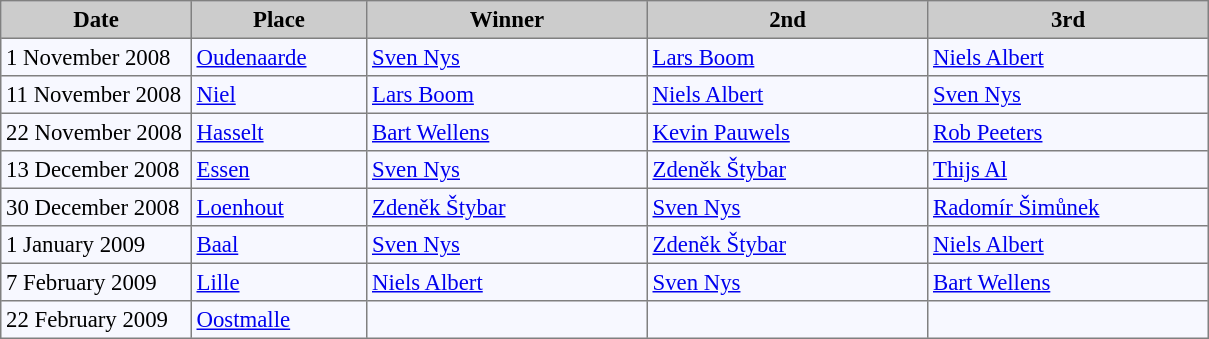<table bgcolor="#f7f8ff" cellpadding="3" cellspacing="0" border="1" style="font-size: 95%; border: gray solid 1px; border-collapse: collapse;">
<tr bgcolor="#CCCCCC">
<td align="center" width="120"><strong>Date</strong></td>
<td align="center" width="110"><strong>Place</strong></td>
<td align="center" width="180"><strong>Winner</strong></td>
<td align="center" width="180"><strong>2nd</strong></td>
<td align="center" width="180"><strong>3rd</strong></td>
</tr>
<tr>
<td>1 November 2008</td>
<td> <a href='#'>Oudenaarde</a></td>
<td> <a href='#'>Sven Nys</a></td>
<td> <a href='#'>Lars Boom</a></td>
<td> <a href='#'>Niels Albert</a></td>
</tr>
<tr>
<td>11 November 2008</td>
<td> <a href='#'>Niel</a></td>
<td> <a href='#'>Lars Boom</a></td>
<td> <a href='#'>Niels Albert</a></td>
<td> <a href='#'>Sven Nys</a></td>
</tr>
<tr>
<td>22 November 2008</td>
<td> <a href='#'>Hasselt</a></td>
<td> <a href='#'>Bart Wellens</a></td>
<td> <a href='#'>Kevin Pauwels</a></td>
<td> <a href='#'>Rob Peeters</a></td>
</tr>
<tr>
<td>13 December 2008</td>
<td> <a href='#'>Essen</a></td>
<td> <a href='#'>Sven Nys</a></td>
<td> <a href='#'>Zdeněk Štybar</a></td>
<td> <a href='#'>Thijs Al</a></td>
</tr>
<tr>
<td>30 December 2008</td>
<td> <a href='#'>Loenhout</a></td>
<td> <a href='#'>Zdeněk Štybar</a></td>
<td> <a href='#'>Sven Nys</a></td>
<td> <a href='#'>Radomír Šimůnek</a></td>
</tr>
<tr>
<td>1 January 2009</td>
<td> <a href='#'>Baal</a></td>
<td> <a href='#'>Sven Nys</a></td>
<td> <a href='#'>Zdeněk Štybar</a></td>
<td> <a href='#'>Niels Albert</a></td>
</tr>
<tr>
<td>7 February 2009</td>
<td> <a href='#'>Lille</a></td>
<td> <a href='#'>Niels Albert</a></td>
<td> <a href='#'>Sven Nys</a></td>
<td> <a href='#'>Bart Wellens</a></td>
</tr>
<tr>
<td>22 February 2009</td>
<td> <a href='#'>Oostmalle</a></td>
<td></td>
<td></td>
<td></td>
</tr>
</table>
